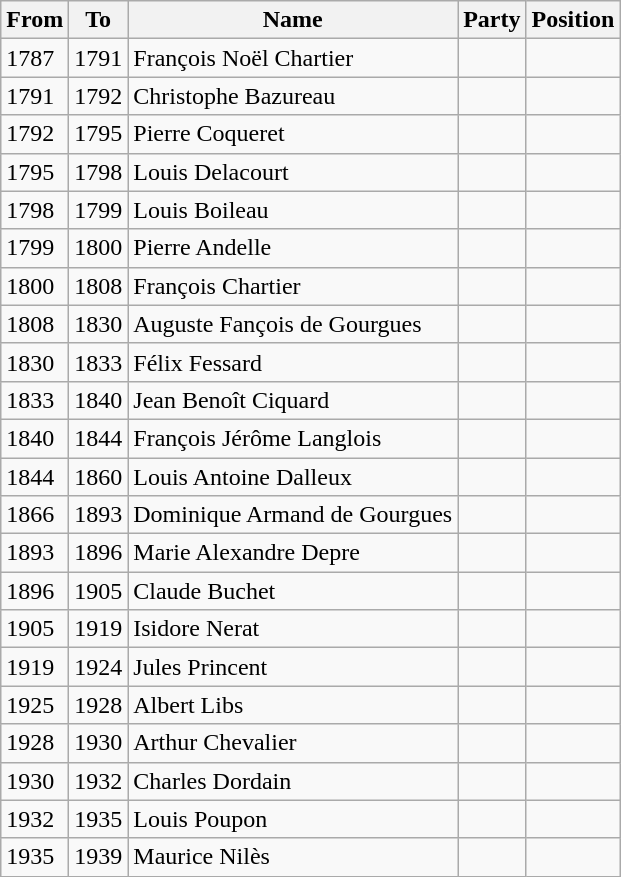<table class="wikitable">
<tr>
<th>From</th>
<th>To</th>
<th>Name</th>
<th>Party</th>
<th>Position</th>
</tr>
<tr>
<td>1787</td>
<td>1791</td>
<td>François Noël Chartier</td>
<td></td>
<td></td>
</tr>
<tr>
<td>1791</td>
<td>1792</td>
<td>Christophe Bazureau</td>
<td></td>
<td></td>
</tr>
<tr>
<td>1792</td>
<td>1795</td>
<td>Pierre Coqueret</td>
<td></td>
<td></td>
</tr>
<tr>
<td>1795</td>
<td>1798</td>
<td>Louis Delacourt</td>
<td></td>
<td></td>
</tr>
<tr>
<td>1798</td>
<td>1799</td>
<td>Louis Boileau</td>
<td></td>
<td></td>
</tr>
<tr>
<td>1799</td>
<td>1800</td>
<td>Pierre Andelle</td>
<td></td>
<td></td>
</tr>
<tr>
<td>1800</td>
<td>1808</td>
<td>François Chartier</td>
<td></td>
<td></td>
</tr>
<tr>
<td>1808</td>
<td>1830</td>
<td>Auguste Fançois de Gourgues</td>
<td></td>
<td></td>
</tr>
<tr>
<td>1830</td>
<td>1833</td>
<td>Félix Fessard</td>
<td></td>
<td></td>
</tr>
<tr>
<td>1833</td>
<td>1840</td>
<td>Jean Benoît Ciquard</td>
<td></td>
<td></td>
</tr>
<tr>
<td>1840</td>
<td>1844</td>
<td>François Jérôme Langlois</td>
<td></td>
<td></td>
</tr>
<tr>
<td>1844</td>
<td>1860</td>
<td>Louis Antoine Dalleux</td>
<td></td>
<td></td>
</tr>
<tr>
<td>1866</td>
<td>1893</td>
<td>Dominique Armand de Gourgues</td>
<td></td>
<td></td>
</tr>
<tr>
<td>1893</td>
<td>1896</td>
<td>Marie Alexandre Depre</td>
<td></td>
<td></td>
</tr>
<tr>
<td>1896</td>
<td>1905</td>
<td>Claude Buchet</td>
<td></td>
<td></td>
</tr>
<tr>
<td>1905</td>
<td>1919</td>
<td>Isidore Nerat</td>
<td></td>
<td></td>
</tr>
<tr>
<td>1919</td>
<td>1924</td>
<td>Jules Princent</td>
<td></td>
<td></td>
</tr>
<tr>
<td>1925</td>
<td>1928</td>
<td>Albert Libs</td>
<td></td>
<td></td>
</tr>
<tr>
<td>1928</td>
<td>1930</td>
<td>Arthur Chevalier</td>
<td></td>
<td></td>
</tr>
<tr>
<td>1930</td>
<td>1932</td>
<td>Charles Dordain</td>
<td></td>
<td></td>
</tr>
<tr>
<td>1932</td>
<td>1935</td>
<td>Louis Poupon</td>
<td></td>
<td></td>
</tr>
<tr>
<td>1935</td>
<td>1939</td>
<td>Maurice Nilès</td>
<td></td>
<td></td>
</tr>
</table>
